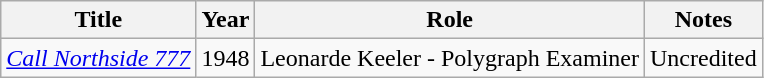<table class="wikitable">
<tr>
<th>Title</th>
<th>Year</th>
<th>Role</th>
<th>Notes</th>
</tr>
<tr>
<td><em><a href='#'>Call Northside 777</a></em></td>
<td>1948</td>
<td>Leonarde Keeler - Polygraph Examiner</td>
<td>Uncredited</td>
</tr>
</table>
